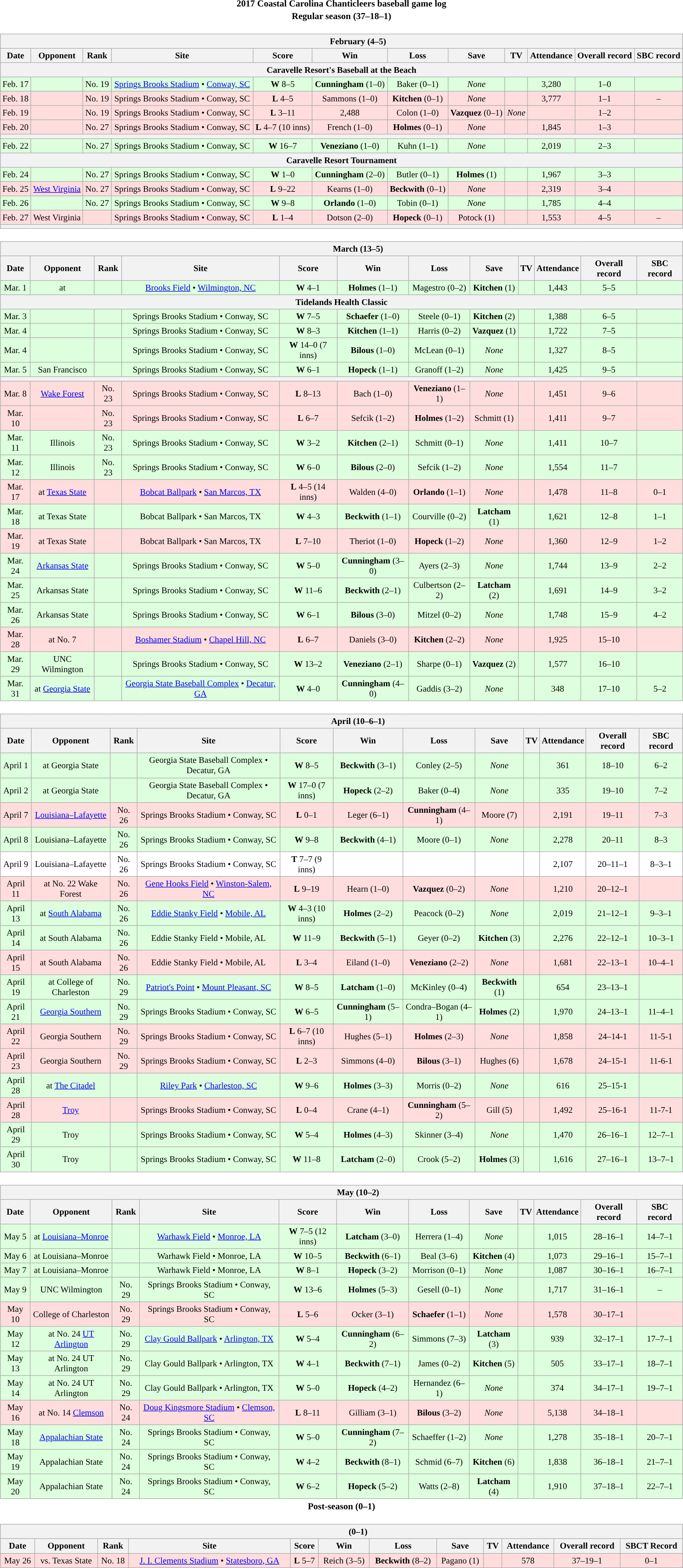<table class="toccolours" width=95% style="clear:both; margin:1.5em auto; text-align:center;">
<tr>
<th colspan=2>2017 Coastal Carolina Chanticleers baseball game log</th>
</tr>
<tr>
<th colspan=2>Regular season (37–18–1)</th>
</tr>
<tr valign="top">
<td><br><table class="wikitable collapsible" style="margin:auto; width:100%; text-align:center; font-size:95%">
<tr>
<th colspan=12 style="padding-left:4em;">February (4–5)</th>
</tr>
<tr>
<th>Date</th>
<th>Opponent</th>
<th>Rank</th>
<th>Site</th>
<th>Score</th>
<th>Win</th>
<th>Loss</th>
<th>Save</th>
<th>TV</th>
<th>Attendance</th>
<th>Overall record</th>
<th>SBC record</th>
</tr>
<tr>
<th colspan=12>Caravelle Resort's Baseball at the Beach</th>
</tr>
<tr align="center" bgcolor="ddffdd">
<td>Feb. 17</td>
<td></td>
<td>No. 19</td>
<td><a href='#'>Springs Brooks Stadium</a> • <a href='#'>Conway, SC</a></td>
<td><strong>W</strong> 8–5</td>
<td><strong>Cunningham</strong> (1–0)</td>
<td>Baker (0–1)</td>
<td><em>None</em></td>
<td></td>
<td>3,280</td>
<td>1–0</td>
<td></td>
</tr>
<tr align="center" bgcolor="ffdddd">
<td>Feb. 18</td>
<td></td>
<td>No. 19</td>
<td>Springs Brooks Stadium • Conway, SC</td>
<td><strong>L</strong> 4–5</td>
<td>Sammons (1–0)</td>
<td><strong>Kitchen</strong> (0–1)</td>
<td><em>None</em></td>
<td></td>
<td>3,777</td>
<td>1–1</td>
<td>–</td>
</tr>
<tr align="center" bgcolor="ffdddd">
<td>Feb. 19</td>
<td></td>
<td>No. 19</td>
<td>Springs Brooks Stadium • Conway, SC</td>
<td><strong>L</strong> 3–11</td>
<td>2,488</td>
<td>Colon (1–0)</td>
<td><strong>Vazquez</strong> (0–1)</td>
<td><em>None</em></td>
<td></td>
<td>1–2</td>
<td></td>
</tr>
<tr align="center" bgcolor="ffdddd">
<td>Feb. 20</td>
<td></td>
<td>No. 27</td>
<td>Springs Brooks Stadium • Conway, SC</td>
<td><strong>L</strong> 4–7 (10 inns)</td>
<td>French (1–0)</td>
<td><strong>Holmes</strong> (0–1)</td>
<td><em>None</em></td>
<td></td>
<td>1,845</td>
<td>1–3</td>
<td></td>
</tr>
<tr>
<th colspan=12></th>
</tr>
<tr align="center" bgcolor="ddffdd">
<td>Feb. 22</td>
<td></td>
<td>No. 27</td>
<td>Springs Brooks Stadium • Conway, SC</td>
<td><strong>W</strong> 16–7</td>
<td><strong>Veneziano</strong> (1–0)</td>
<td>Kuhn (1–1)</td>
<td><em>None</em></td>
<td></td>
<td>2,019</td>
<td>2–3</td>
<td></td>
</tr>
<tr>
<th colspan=12>Caravelle Resort Tournament</th>
</tr>
<tr align="center" bgcolor="ddffdd">
<td>Feb. 24</td>
<td></td>
<td>No. 27</td>
<td>Springs Brooks Stadium • Conway, SC</td>
<td><strong>W</strong> 1–0</td>
<td><strong>Cunningham</strong> (2–0)</td>
<td>Butler (0–1)</td>
<td><strong>Holmes</strong> (1)</td>
<td></td>
<td>1,967</td>
<td>3–3</td>
<td></td>
</tr>
<tr align="center" bgcolor="ffdddd">
<td>Feb. 25</td>
<td><a href='#'>West Virginia</a></td>
<td>No. 27</td>
<td>Springs Brooks Stadium • Conway, SC</td>
<td><strong>L</strong> 9–22</td>
<td>Kearns (1–0)</td>
<td><strong>Beckwith</strong> (0–1)</td>
<td><em>None</em></td>
<td></td>
<td>2,319</td>
<td>3–4</td>
<td></td>
</tr>
<tr align="center" bgcolor="ddffdd">
<td>Feb. 26</td>
<td></td>
<td>No. 27</td>
<td>Springs Brooks Stadium • Conway, SC</td>
<td><strong>W</strong> 9–8</td>
<td><strong>Orlando</strong> (1–0)</td>
<td>Tobin (0–1)</td>
<td><em>None</em></td>
<td></td>
<td>1,785</td>
<td>4–4</td>
<td></td>
</tr>
<tr align="center" bgcolor="ffdddd">
<td>Feb. 27</td>
<td>West Virginia</td>
<td></td>
<td>Springs Brooks Stadium • Conway, SC</td>
<td><strong>L</strong> 1–4</td>
<td>Dotson (2–0)</td>
<td><strong>Hopeck</strong> (0–1)</td>
<td>Potock (1)</td>
<td></td>
<td>1,553</td>
<td>4–5</td>
<td>–</td>
</tr>
<tr>
<th colspan=12></th>
</tr>
</table>
</td>
</tr>
<tr>
<td><br><table class="wikitable collapsible" style="margin:auto; width:100%; text-align:center; font-size:95%">
<tr>
<th colspan=12 style="padding-left:4em;">March (13–5)</th>
</tr>
<tr>
<th>Date</th>
<th>Opponent</th>
<th>Rank</th>
<th>Site</th>
<th>Score</th>
<th>Win</th>
<th>Loss</th>
<th>Save</th>
<th>TV</th>
<th>Attendance</th>
<th>Overall record</th>
<th>SBC record</th>
</tr>
<tr align="center" bgcolor="ddffdd">
<td>Mar. 1</td>
<td>at </td>
<td></td>
<td><a href='#'>Brooks Field</a> • <a href='#'>Wilmington, NC</a></td>
<td><strong>W</strong> 4–1</td>
<td><strong>Holmes</strong> (1–1)</td>
<td>Magestro (0–2)</td>
<td><strong>Kitchen</strong> (1)</td>
<td></td>
<td>1,443</td>
<td>5–5</td>
<td></td>
</tr>
<tr>
<th colspan=12>Tidelands Health Classic</th>
</tr>
<tr align="center" bgcolor="ddffdd">
<td>Mar. 3</td>
<td></td>
<td></td>
<td>Springs Brooks Stadium • Conway, SC</td>
<td><strong>W</strong> 7–5</td>
<td><strong>Schaefer</strong> (1–0)</td>
<td>Steele (0–1)</td>
<td><strong>Kitchen</strong> (2)</td>
<td></td>
<td>1,388</td>
<td>6–5</td>
<td></td>
</tr>
<tr align="center" bgcolor="ddffdd">
<td>Mar. 4</td>
<td></td>
<td></td>
<td>Springs Brooks Stadium • Conway, SC</td>
<td><strong>W</strong> 8–3</td>
<td><strong>Kitchen</strong> (1–1)</td>
<td>Harris (0–2)</td>
<td><strong>Vazquez</strong> (1)</td>
<td></td>
<td>1,722</td>
<td>7–5</td>
<td></td>
</tr>
<tr align="center" bgcolor="ddffdd">
<td>Mar. 4</td>
<td></td>
<td></td>
<td>Springs Brooks Stadium • Conway, SC</td>
<td><strong>W</strong> 14–0 (7 inns)</td>
<td><strong>Bilous</strong> (1–0)</td>
<td>McLean (0–1)</td>
<td><em>None</em></td>
<td></td>
<td>1,327</td>
<td>8–5</td>
<td></td>
</tr>
<tr align="center" bgcolor="ddffdd">
<td>Mar. 5</td>
<td>San Francisco</td>
<td></td>
<td>Springs Brooks Stadium • Conway, SC</td>
<td><strong>W</strong> 6–1</td>
<td><strong>Hopeck</strong> (1–1)</td>
<td>Granoff (1–2)</td>
<td><em>None</em></td>
<td></td>
<td>1,425</td>
<td>9–5</td>
<td></td>
</tr>
<tr>
<th colspan=12></th>
</tr>
<tr align="center" bgcolor="ffdddd">
<td>Mar. 8</td>
<td><a href='#'>Wake Forest</a></td>
<td>No. 23</td>
<td>Springs Brooks Stadium • Conway, SC</td>
<td><strong>L</strong> 8–13</td>
<td>Bach (1–0)</td>
<td><strong>Veneziano</strong> (1–1)</td>
<td><em>None</em></td>
<td></td>
<td>1,451</td>
<td>9–6</td>
<td></td>
</tr>
<tr align="center" bgcolor="ffdddd">
<td>Mar. 10</td>
<td></td>
<td>No. 23</td>
<td>Springs Brooks Stadium • Conway, SC</td>
<td><strong>L</strong> 6–7</td>
<td>Sefcik (1–2)</td>
<td><strong>Holmes</strong> (1–2)</td>
<td>Schmitt (1)</td>
<td></td>
<td>1,411</td>
<td>9–7</td>
<td></td>
</tr>
<tr align="center" bgcolor="ddffdd">
<td>Mar. 11</td>
<td>Illinois</td>
<td>No. 23</td>
<td>Springs Brooks Stadium • Conway, SC</td>
<td><strong>W</strong> 3–2</td>
<td><strong>Kitchen</strong> (2–1)</td>
<td>Schmitt (0–1)</td>
<td><em>None</em></td>
<td></td>
<td>1,411</td>
<td>10–7</td>
<td></td>
</tr>
<tr align="center" bgcolor="ddffdd">
<td>Mar. 12</td>
<td>Illinois</td>
<td>No. 23</td>
<td>Springs Brooks Stadium • Conway, SC</td>
<td><strong>W</strong> 6–0</td>
<td><strong>Bilous</strong> (2–0)</td>
<td>Sefcik (1–2)</td>
<td><em>None</em></td>
<td></td>
<td>1,554</td>
<td>11–7</td>
<td></td>
</tr>
<tr align="center" bgcolor="ffdddd">
<td>Mar. 17</td>
<td>at <a href='#'>Texas State</a></td>
<td></td>
<td><a href='#'>Bobcat Ballpark</a> • <a href='#'>San Marcos, TX</a></td>
<td><strong>L</strong> 4–5 (14 inns)</td>
<td>Walden (4–0)</td>
<td><strong>Orlando</strong> (1–1)</td>
<td><em>None</em></td>
<td></td>
<td>1,478</td>
<td>11–8</td>
<td>0–1</td>
</tr>
<tr align="center" bgcolor="ddffdd">
<td>Mar. 18</td>
<td>at Texas State</td>
<td></td>
<td>Bobcat Ballpark • San Marcos, TX</td>
<td><strong>W</strong> 4–3</td>
<td><strong>Beckwith</strong> (1–1)</td>
<td>Courville (0–2)</td>
<td><strong>Latcham</strong> (1)</td>
<td></td>
<td>1,621</td>
<td>12–8</td>
<td>1–1</td>
</tr>
<tr align="center" bgcolor="ffdddd">
<td>Mar. 19</td>
<td>at Texas State</td>
<td></td>
<td>Bobcat Ballpark • San Marcos, TX</td>
<td><strong>L</strong> 7–10</td>
<td>Theriot (1–0)</td>
<td><strong>Hopeck</strong> (1–2)</td>
<td><em>None</em></td>
<td></td>
<td>1,360</td>
<td>12–9</td>
<td>1–2</td>
</tr>
<tr align="center" bgcolor="ddffdd">
<td>Mar. 24</td>
<td><a href='#'>Arkansas State</a></td>
<td></td>
<td>Springs Brooks Stadium • Conway, SC</td>
<td><strong>W</strong> 5–0</td>
<td><strong>Cunningham</strong> (3–0)</td>
<td>Ayers (2–3)</td>
<td><em>None</em></td>
<td></td>
<td>1,744</td>
<td>13–9</td>
<td>2–2</td>
</tr>
<tr align="center" bgcolor="ddffdd">
<td>Mar. 25</td>
<td>Arkansas State</td>
<td></td>
<td>Springs Brooks Stadium • Conway, SC</td>
<td><strong>W</strong> 11–6</td>
<td><strong>Beckwith</strong> (2–1)</td>
<td>Culbertson (2–2)</td>
<td><strong>Latcham</strong> (2)</td>
<td></td>
<td>1,691</td>
<td>14–9</td>
<td>3–2</td>
</tr>
<tr align="center" bgcolor="ddffdd">
<td>Mar. 26</td>
<td>Arkansas State</td>
<td></td>
<td>Springs Brooks Stadium • Conway, SC</td>
<td><strong>W</strong> 6–1</td>
<td><strong>Bilous</strong> (3–0)</td>
<td>Mitzel (0–2)</td>
<td><em>None</em></td>
<td></td>
<td>1,748</td>
<td>15–9</td>
<td>4–2</td>
</tr>
<tr align="center" bgcolor="ffdddd">
<td>Mar. 28</td>
<td>at No. 7 </td>
<td></td>
<td><a href='#'>Boshamer Stadium</a> • <a href='#'>Chapel Hill, NC</a></td>
<td><strong>L</strong> 6–7</td>
<td>Daniels (3–0)</td>
<td><strong>Kitchen</strong> (2–2)</td>
<td><em>None</em></td>
<td></td>
<td>1,925</td>
<td>15–10</td>
<td></td>
</tr>
<tr align="center" bgcolor="ddffdd">
<td>Mar. 29</td>
<td>UNC Wilmington</td>
<td></td>
<td>Springs Brooks Stadium • Conway, SC</td>
<td><strong>W</strong> 13–2</td>
<td><strong>Veneziano</strong> (2–1)</td>
<td>Sharpe (0–1)</td>
<td><strong>Vazquez</strong> (2)</td>
<td></td>
<td>1,577</td>
<td>16–10</td>
<td></td>
</tr>
<tr align="center" bgcolor="ddffdd">
<td>Mar. 31</td>
<td>at <a href='#'>Georgia State</a></td>
<td></td>
<td><a href='#'>Georgia State Baseball Complex</a> • <a href='#'>Decatur, GA</a></td>
<td><strong>W</strong> 4–0</td>
<td><strong>Cunningham</strong> (4–0)</td>
<td>Gaddis (3–2)</td>
<td><em>None</em></td>
<td></td>
<td>348</td>
<td>17–10</td>
<td>5–2</td>
</tr>
</table>
</td>
</tr>
<tr>
<td><br><table class="wikitable collapsible" style="margin:auto; width:100%; text-align:center; font-size:95%">
<tr>
<th colspan=12 style="padding-left:4em;">April (10–6–1)</th>
</tr>
<tr>
<th>Date</th>
<th>Opponent</th>
<th>Rank</th>
<th>Site</th>
<th>Score</th>
<th>Win</th>
<th>Loss</th>
<th>Save</th>
<th>TV</th>
<th>Attendance</th>
<th>Overall record</th>
<th>SBC record</th>
</tr>
<tr align="center" bgcolor="ddffdd">
<td>April 1</td>
<td>at Georgia State</td>
<td></td>
<td>Georgia State Baseball Complex • Decatur, GA</td>
<td><strong>W</strong> 8–5</td>
<td><strong>Beckwith</strong> (3–1)</td>
<td>Conley (2–5)</td>
<td><em>None</em></td>
<td></td>
<td>361</td>
<td>18–10</td>
<td>6–2</td>
</tr>
<tr align="center" bgcolor="ddffdd">
<td>April 2</td>
<td>at Georgia State</td>
<td></td>
<td>Georgia State Baseball Complex • Decatur, GA</td>
<td><strong>W</strong> 17–0 (7 inns)</td>
<td><strong>Hopeck</strong> (2–2)</td>
<td>Baker (0–4)</td>
<td><em>None</em></td>
<td></td>
<td>335</td>
<td>19–10</td>
<td>7–2</td>
</tr>
<tr align="center" bgcolor="ffdddd">
<td>April 7</td>
<td><a href='#'>Louisiana–Lafayette</a></td>
<td>No. 26</td>
<td>Springs Brooks Stadium • Conway, SC</td>
<td><strong>L</strong> 0–1</td>
<td>Leger (6–1)</td>
<td><strong>Cunningham</strong> (4–1)</td>
<td>Moore (7)</td>
<td></td>
<td>2,191</td>
<td>19–11</td>
<td>7–3</td>
</tr>
<tr align="center" bgcolor="ddffdd">
<td>April 8</td>
<td>Louisiana–Lafayette</td>
<td>No. 26</td>
<td>Springs Brooks Stadium • Conway, SC</td>
<td><strong>W</strong> 9–8</td>
<td><strong>Beckwith</strong> (4–1)</td>
<td>Moore (0–1)</td>
<td><em>None</em></td>
<td></td>
<td>2,278</td>
<td>20–11</td>
<td>8–3</td>
</tr>
<tr align="center" bgcolor="ffffff">
<td>April 9</td>
<td>Louisiana–Lafayette</td>
<td>No. 26</td>
<td>Springs Brooks Stadium • Conway, SC</td>
<td><strong>T</strong> 7–7 (9 inns)</td>
<td></td>
<td></td>
<td></td>
<td></td>
<td>2,107</td>
<td>20–11–1</td>
<td>8–3–1</td>
</tr>
<tr align="center" bgcolor="ffdddd">
<td>April 11</td>
<td>at No. 22 Wake Forest</td>
<td>No. 26</td>
<td><a href='#'>Gene Hooks Field</a> • <a href='#'>Winston-Salem, NC</a></td>
<td><strong>L</strong> 9–19</td>
<td>Hearn (1–0)</td>
<td><strong>Vazquez</strong> (0–2)</td>
<td><em>None</em></td>
<td></td>
<td>1,210</td>
<td>20–12–1</td>
<td></td>
</tr>
<tr align="center" bgcolor="ddffdd">
<td>April 13</td>
<td>at <a href='#'>South Alabama</a></td>
<td>No. 26</td>
<td><a href='#'>Eddie Stanky Field</a> • <a href='#'>Mobile, AL</a></td>
<td><strong>W</strong> 4–3 (10 inns)</td>
<td><strong>Holmes</strong> (2–2)</td>
<td>Peacock (0–2)</td>
<td><em>None</em></td>
<td></td>
<td>2,019</td>
<td>21–12–1</td>
<td>9–3–1</td>
</tr>
<tr align="center" bgcolor="ddffdd">
<td>April 14</td>
<td>at South Alabama</td>
<td>No. 26</td>
<td>Eddie Stanky Field • Mobile, AL</td>
<td><strong>W</strong> 11–9</td>
<td><strong>Beckwith</strong> (5–1)</td>
<td>Geyer (0–2)</td>
<td><strong>Kitchen</strong> (3)</td>
<td></td>
<td>2,276</td>
<td>22–12–1</td>
<td>10–3–1</td>
</tr>
<tr align="center" bgcolor="ffdddd">
<td>April 15</td>
<td>at South Alabama</td>
<td>No. 26</td>
<td>Eddie Stanky Field • Mobile, AL</td>
<td><strong>L</strong> 3–4</td>
<td>Eiland (1–0)</td>
<td><strong>Veneziano</strong> (2–2)</td>
<td><em>None</em></td>
<td></td>
<td>1,681</td>
<td>22–13–1</td>
<td>10–4–1</td>
</tr>
<tr align="center" bgcolor="ddffdd">
<td>April 19</td>
<td>at College of Charleston</td>
<td>No. 29</td>
<td><a href='#'>Patriot's Point</a> • <a href='#'>Mount Pleasant, SC</a></td>
<td><strong>W</strong> 8–5</td>
<td><strong>Latcham</strong> (1–0)</td>
<td>McKinley (0–4)</td>
<td><strong>Beckwith</strong> (1)</td>
<td></td>
<td>654</td>
<td>23–13–1</td>
<td></td>
</tr>
<tr align="center" bgcolor="ddffdd">
<td>April 21</td>
<td><a href='#'>Georgia Southern</a></td>
<td>No. 29</td>
<td>Springs Brooks Stadium • Conway, SC</td>
<td><strong>W</strong> 6–5</td>
<td><strong>Cunningham</strong> (5–1)</td>
<td>Condra–Bogan (4–1)</td>
<td><strong>Holmes</strong> (2)</td>
<td></td>
<td>1,970</td>
<td>24–13–1</td>
<td>11–4–1</td>
</tr>
<tr align="center" bgcolor="ffdddd">
<td>April 22</td>
<td>Georgia Southern</td>
<td>No. 29</td>
<td>Springs Brooks Stadium • Conway, SC</td>
<td><strong>L</strong> 6–7 (10 inns)</td>
<td>Hughes (5–1)</td>
<td><strong>Holmes</strong> (2–3)</td>
<td><em>None</em></td>
<td></td>
<td>1,858</td>
<td>24–14-1</td>
<td>11-5-1</td>
</tr>
<tr align="center" bgcolor="ffdddd">
<td>April 23</td>
<td>Georgia Southern</td>
<td>No. 29</td>
<td>Springs Brooks Stadium • Conway, SC</td>
<td><strong>L</strong> 2–3</td>
<td>Simmons (4–0)</td>
<td><strong>Bilous</strong> (3–1)</td>
<td>Hughes (6)</td>
<td></td>
<td>1,678</td>
<td>24–15-1</td>
<td>11-6-1</td>
</tr>
<tr align="center" bgcolor="ddffdd">
<td>April 28</td>
<td>at <a href='#'>The Citadel</a></td>
<td></td>
<td><a href='#'>Riley Park</a> • <a href='#'>Charleston, SC</a></td>
<td><strong>W</strong> 9–6</td>
<td><strong>Holmes</strong> (3–3)</td>
<td>Morris (0–2)</td>
<td><em>None</em></td>
<td></td>
<td>616</td>
<td>25–15-1</td>
<td></td>
</tr>
<tr align="center" bgcolor="ffdddd">
<td>April 28</td>
<td><a href='#'>Troy</a></td>
<td></td>
<td>Springs Brooks Stadium • Conway, SC</td>
<td><strong>L</strong> 0–4</td>
<td>Crane (4–1)</td>
<td><strong>Cunningham</strong> (5–2)</td>
<td>Gill (5)</td>
<td></td>
<td>1,492</td>
<td>25–16-1</td>
<td>11-7-1</td>
</tr>
<tr align="center" bgcolor="ddffdd">
<td>April 29</td>
<td>Troy</td>
<td></td>
<td>Springs Brooks Stadium • Conway, SC</td>
<td><strong>W</strong> 5–4</td>
<td><strong>Holmes</strong> (4–3)</td>
<td>Skinner (3–4)</td>
<td><em>None</em></td>
<td></td>
<td>1,470</td>
<td>26–16–1</td>
<td>12–7–1</td>
</tr>
<tr align="center" bgcolor="ddffdd">
<td>April 30</td>
<td>Troy</td>
<td></td>
<td>Springs Brooks Stadium • Conway, SC</td>
<td><strong>W</strong> 11–8</td>
<td><strong>Latcham</strong> (2–0)</td>
<td>Crook (5–2)</td>
<td><strong>Holmes</strong> (3)</td>
<td></td>
<td>1,616</td>
<td>27–16–1</td>
<td>13–7–1</td>
</tr>
</table>
</td>
</tr>
<tr>
<td><br><table class="wikitable collapsible" style="margin:auto; width:100%; text-align:center; font-size:95%">
<tr>
<th colspan=12 style="padding-left:4em;">May (10–2)</th>
</tr>
<tr>
<th>Date</th>
<th>Opponent</th>
<th>Rank</th>
<th>Site</th>
<th>Score</th>
<th>Win</th>
<th>Loss</th>
<th>Save</th>
<th>TV</th>
<th>Attendance</th>
<th>Overall record</th>
<th>SBC record</th>
</tr>
<tr align="center" bgcolor="ddffdd">
<td>May 5</td>
<td>at <a href='#'>Louisiana–Monroe</a></td>
<td></td>
<td><a href='#'>Warhawk Field</a> • <a href='#'>Monroe, LA</a></td>
<td><strong>W</strong> 7–5 (12 inns)</td>
<td><strong>Latcham</strong> (3–0)</td>
<td>Herrera (1–4)</td>
<td><em>None</em></td>
<td></td>
<td>1,015</td>
<td>28–16–1</td>
<td>14–7–1</td>
</tr>
<tr align="center" bgcolor="ddffdd">
<td>May 6</td>
<td>at Louisiana–Monroe</td>
<td></td>
<td>Warhawk Field • Monroe, LA</td>
<td><strong>W</strong> 10–5</td>
<td><strong>Beckwith</strong> (6–1)</td>
<td>Beal (3–6)</td>
<td><strong>Kitchen</strong> (4)</td>
<td></td>
<td>1,073</td>
<td>29–16–1</td>
<td>15–7–1</td>
</tr>
<tr align="center" bgcolor="ddffdd">
<td>May 7</td>
<td>at Louisiana–Monroe</td>
<td></td>
<td>Warhawk Field • Monroe, LA</td>
<td><strong>W</strong> 8–1</td>
<td><strong>Hopeck</strong> (3–2)</td>
<td>Morrison (0–1)</td>
<td><em>None</em></td>
<td></td>
<td>1,087</td>
<td>30–16–1</td>
<td>16–7–1</td>
</tr>
<tr align="center" bgcolor="ddffdd">
<td>May 9</td>
<td>UNC Wilmington</td>
<td>No. 29</td>
<td>Springs Brooks Stadium • Conway, SC</td>
<td><strong>W</strong> 13–6</td>
<td><strong>Holmes</strong> (5–3)</td>
<td>Gesell (0–1)</td>
<td><em>None</em></td>
<td></td>
<td>1,717</td>
<td>31–16–1</td>
<td>–</td>
</tr>
<tr align="center" bgcolor="ffdddd">
<td>May 10</td>
<td>College of Charleston</td>
<td>No. 29</td>
<td>Springs Brooks Stadium • Conway, SC</td>
<td><strong>L</strong> 5–6</td>
<td>Ocker (3–1)</td>
<td><strong>Schaefer</strong> (1–1)</td>
<td><em>None</em></td>
<td></td>
<td>1,578</td>
<td>30–17–1</td>
<td></td>
</tr>
<tr align="center" bgcolor="ddffdd">
<td>May 12</td>
<td>at No. 24 <a href='#'>UT Arlington</a></td>
<td>No. 29</td>
<td><a href='#'>Clay Gould Ballpark</a> • <a href='#'>Arlington, TX</a></td>
<td><strong>W</strong> 5–4</td>
<td><strong>Cunningham</strong> (6–2)</td>
<td>Simmons (7–3)</td>
<td><strong>Latcham</strong> (3)</td>
<td></td>
<td>939</td>
<td>32–17–1</td>
<td>17–7–1</td>
</tr>
<tr align="center" bgcolor="ddffdd">
<td>May 13</td>
<td>at No. 24 UT Arlington</td>
<td>No. 29</td>
<td>Clay Gould Ballpark • Arlington, TX</td>
<td><strong>W</strong> 4–1</td>
<td><strong>Beckwith</strong> (7–1)</td>
<td>James (0–2)</td>
<td><strong>Kitchen</strong> (5)</td>
<td></td>
<td>505</td>
<td>33–17–1</td>
<td>18–7–1</td>
</tr>
<tr align="center" bgcolor="ddffdd">
<td>May 14</td>
<td>at No. 24 UT Arlington</td>
<td>No. 29</td>
<td>Clay Gould Ballpark • Arlington, TX</td>
<td><strong>W</strong> 5–0</td>
<td><strong>Hopeck</strong> (4–2)</td>
<td>Hernandez (6–1)</td>
<td><em>None</em></td>
<td></td>
<td>374</td>
<td>34–17–1</td>
<td>19–7–1</td>
</tr>
<tr align="center" bgcolor="ffdddd">
<td>May 16</td>
<td>at No. 14 <a href='#'>Clemson</a></td>
<td>No. 24</td>
<td><a href='#'>Doug Kingsmore Stadium</a> • <a href='#'>Clemson, SC</a></td>
<td><strong>L</strong> 8–11</td>
<td>Gilliam (3–1)</td>
<td><strong>Bilous</strong> (3–2)</td>
<td><em>None</em></td>
<td></td>
<td>5,138</td>
<td>34–18–1</td>
<td></td>
</tr>
<tr align="center" bgcolor="ddffdd">
<td>May 18</td>
<td><a href='#'>Appalachian State</a></td>
<td>No. 24</td>
<td>Springs Brooks Stadium • Conway, SC</td>
<td><strong>W</strong> 5–0</td>
<td><strong>Cunningham</strong> (7–2)</td>
<td>Schaeffer (1–2)</td>
<td><em>None</em></td>
<td></td>
<td>1,278</td>
<td>35–18–1</td>
<td>20–7–1</td>
</tr>
<tr align="center" bgcolor="ddffdd">
<td>May 19</td>
<td>Appalachian State</td>
<td>No. 24</td>
<td>Springs Brooks Stadium • Conway, SC</td>
<td><strong>W</strong> 4–2</td>
<td><strong>Beckwith</strong> (8–1)</td>
<td>Schmid (6–7)</td>
<td><strong>Kitchen</strong> (6)</td>
<td></td>
<td>1,838</td>
<td>36–18–1</td>
<td>21–7–1</td>
</tr>
<tr align="center" bgcolor="ddffdd">
<td>May 20</td>
<td>Appalachian State</td>
<td>No. 24</td>
<td>Springs Brooks Stadium • Conway, SC</td>
<td><strong>W</strong> 6–2</td>
<td><strong>Hopeck</strong> (5–2)</td>
<td>Watts (2–8)</td>
<td><strong>Latcham</strong> (4)</td>
<td></td>
<td>1,910</td>
<td>37–18–1</td>
<td>22–7–1</td>
</tr>
</table>
</td>
</tr>
<tr>
<th colspan=2>Post-season (0–1)</th>
</tr>
<tr>
<td><br><table class="wikitable collapsible" style="margin:auto; width:100%; text-align:center; font-size:95%">
<tr>
<th colspan=12 style="padding-left:4em;"> (0–1)</th>
</tr>
<tr>
<th>Date</th>
<th>Opponent</th>
<th>Rank</th>
<th>Site</th>
<th>Score</th>
<th>Win</th>
<th>Loss</th>
<th>Save</th>
<th>TV</th>
<th>Attendance</th>
<th>Overall record</th>
<th>SBCT Record</th>
</tr>
<tr align="center" bgcolor="ffdddd">
<td>May 26</td>
<td>vs. Texas State</td>
<td>No. 18</td>
<td><a href='#'>J. I. Clements Stadium</a> • <a href='#'>Statesboro, GA</a></td>
<td><strong>L</strong> 5–7</td>
<td>Reich (3–5)</td>
<td><strong>Beckwith</strong> (8–2)</td>
<td>Pagano (1)</td>
<td></td>
<td>578</td>
<td>37–19–1</td>
<td>0–1</td>
</tr>
</table>
</td>
</tr>
</table>
